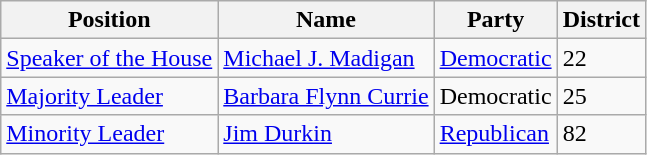<table class="wikitable">
<tr>
<th>Position</th>
<th>Name</th>
<th>Party</th>
<th>District</th>
</tr>
<tr>
<td><a href='#'>Speaker of the House</a></td>
<td><a href='#'>Michael J. Madigan</a></td>
<td><a href='#'>Democratic</a></td>
<td>22</td>
</tr>
<tr>
<td><a href='#'>Majority Leader</a></td>
<td><a href='#'>Barbara Flynn Currie</a></td>
<td>Democratic</td>
<td>25</td>
</tr>
<tr>
<td><a href='#'>Minority Leader</a></td>
<td><a href='#'>Jim Durkin</a></td>
<td><a href='#'>Republican</a></td>
<td>82</td>
</tr>
</table>
